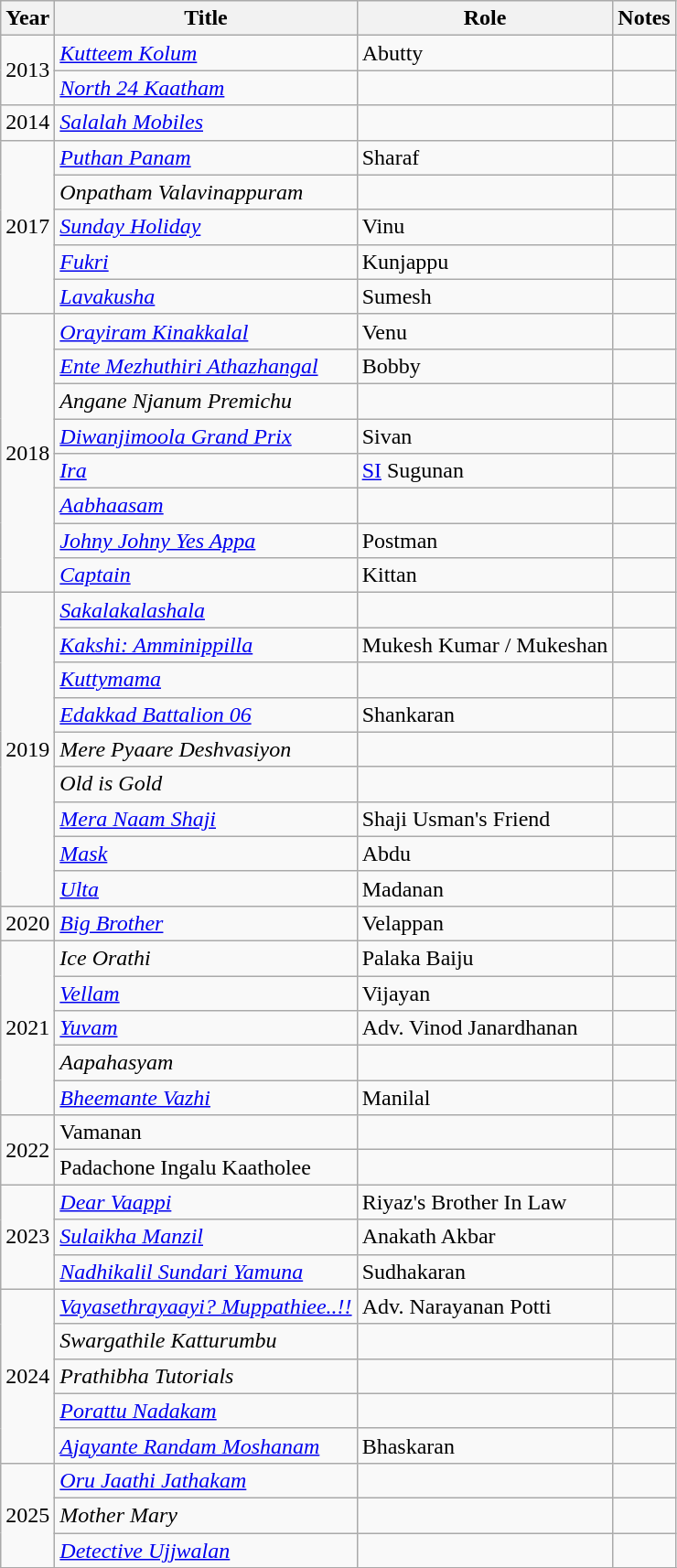<table class="wikitable sortable">
<tr>
<th>Year</th>
<th>Title</th>
<th>Role</th>
<th class="unsortable">Notes</th>
</tr>
<tr>
<td rowspan="2">2013</td>
<td><em><a href='#'>Kutteem Kolum</a></em></td>
<td>Abutty</td>
<td></td>
</tr>
<tr>
<td><em><a href='#'>North 24 Kaatham</a></em></td>
<td></td>
<td></td>
</tr>
<tr>
<td>2014</td>
<td><em><a href='#'>Salalah Mobiles</a></em></td>
<td></td>
<td></td>
</tr>
<tr>
<td rowspan="5">2017</td>
<td><em><a href='#'>Puthan Panam</a></em></td>
<td>Sharaf</td>
<td></td>
</tr>
<tr>
<td><em>Onpatham Valavinappuram</em></td>
<td></td>
<td></td>
</tr>
<tr>
<td><em><a href='#'>Sunday Holiday</a></em></td>
<td>Vinu</td>
<td></td>
</tr>
<tr>
<td><em><a href='#'>Fukri</a></em></td>
<td>Kunjappu</td>
<td></td>
</tr>
<tr>
<td><em><a href='#'>Lavakusha</a></em></td>
<td>Sumesh</td>
<td></td>
</tr>
<tr>
<td rowspan="8">2018</td>
<td><em><a href='#'>Orayiram Kinakkalal</a></em></td>
<td>Venu</td>
<td></td>
</tr>
<tr>
<td><em><a href='#'>Ente Mezhuthiri Athazhangal</a></em></td>
<td>Bobby</td>
<td></td>
</tr>
<tr>
<td><em>Angane Njanum Premichu</em></td>
<td></td>
<td></td>
</tr>
<tr>
<td><em><a href='#'>Diwanjimoola Grand Prix</a></em></td>
<td>Sivan</td>
<td></td>
</tr>
<tr>
<td><em><a href='#'>Ira</a></em></td>
<td><a href='#'>SI</a> Sugunan</td>
<td></td>
</tr>
<tr>
<td><em><a href='#'>Aabhaasam</a></em></td>
<td></td>
<td></td>
</tr>
<tr>
<td><em><a href='#'>Johny Johny Yes Appa</a></em></td>
<td>Postman</td>
<td></td>
</tr>
<tr>
<td><em><a href='#'>Captain</a></em></td>
<td>Kittan</td>
<td></td>
</tr>
<tr>
<td rowspan="9">2019</td>
<td><em><a href='#'>Sakalakalashala</a></em></td>
<td></td>
<td></td>
</tr>
<tr>
<td><em><a href='#'>Kakshi: Amminippilla</a></em></td>
<td>Mukesh Kumar / Mukeshan</td>
<td></td>
</tr>
<tr>
<td><em><a href='#'>Kuttymama</a></em></td>
<td></td>
<td></td>
</tr>
<tr>
<td><em><a href='#'>Edakkad Battalion 06</a></em></td>
<td>Shankaran</td>
<td></td>
</tr>
<tr>
<td><em>Mere Pyaare Deshvasiyon</em></td>
<td></td>
<td></td>
</tr>
<tr>
<td><em>Old is Gold</em></td>
<td></td>
<td></td>
</tr>
<tr>
<td><em><a href='#'>Mera Naam Shaji</a></em></td>
<td>Shaji Usman's Friend</td>
<td></td>
</tr>
<tr>
<td><em><a href='#'>Mask</a></em></td>
<td>Abdu</td>
<td></td>
</tr>
<tr>
<td><em><a href='#'>Ulta</a></em></td>
<td>Madanan</td>
<td></td>
</tr>
<tr>
<td>2020</td>
<td><em><a href='#'>Big Brother</a></em></td>
<td>Velappan</td>
<td></td>
</tr>
<tr>
<td rowspan=5>2021</td>
<td><em>Ice Orathi</em></td>
<td>Palaka Baiju</td>
<td></td>
</tr>
<tr>
<td><em><a href='#'>Vellam</a></em></td>
<td>Vijayan</td>
<td></td>
</tr>
<tr>
<td><em><a href='#'>Yuvam</a></em></td>
<td>Adv. Vinod Janardhanan</td>
<td></td>
</tr>
<tr>
<td><em>Aapahasyam</em></td>
<td></td>
<td></td>
</tr>
<tr>
<td><em><a href='#'>Bheemante Vazhi</a></em></td>
<td>Manilal</td>
<td></td>
</tr>
<tr>
<td rowspan=2>2022</td>
<td>Vamanan</td>
<td></td>
<td></td>
</tr>
<tr>
<td>Padachone Ingalu Kaatholee</td>
<td></td>
<td></td>
</tr>
<tr>
<td rowspan="3">2023</td>
<td><em><a href='#'>Dear Vaappi</a></em></td>
<td>Riyaz's Brother In Law</td>
<td></td>
</tr>
<tr>
<td><em><a href='#'>Sulaikha Manzil</a></em></td>
<td>Anakath Akbar</td>
<td></td>
</tr>
<tr>
<td><em><a href='#'>Nadhikalil Sundari Yamuna</a></em></td>
<td>Sudhakaran</td>
<td></td>
</tr>
<tr>
<td rowspan=5>2024</td>
<td><em><a href='#'>Vayasethrayaayi? Muppathiee..!!</a></em></td>
<td>Adv. Narayanan Potti</td>
<td></td>
</tr>
<tr>
<td><em>Swargathile Katturumbu</em></td>
<td></td>
<td></td>
</tr>
<tr>
<td><em>Prathibha Tutorials</em></td>
<td></td>
<td></td>
</tr>
<tr>
<td><em><a href='#'>Porattu Nadakam</a></em></td>
<td></td>
<td></td>
</tr>
<tr>
<td><em><a href='#'>Ajayante Randam Moshanam</a></em></td>
<td>Bhaskaran</td>
<td></td>
</tr>
<tr>
<td rowspan=3>2025</td>
<td><em><a href='#'>Oru Jaathi Jathakam</a></em></td>
<td></td>
<td></td>
</tr>
<tr>
<td><em>Mother Mary</em></td>
<td></td>
<td></td>
</tr>
<tr>
<td><em><a href='#'>Detective Ujjwalan</a></em></td>
<td></td>
<td></td>
</tr>
<tr>
</tr>
</table>
